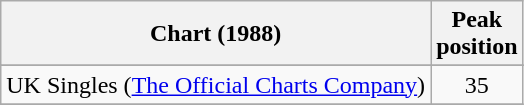<table class="wikitable sortable">
<tr>
<th>Chart (1988)</th>
<th>Peak<br>position</th>
</tr>
<tr>
</tr>
<tr>
</tr>
<tr>
</tr>
<tr>
<td>UK Singles (<a href='#'>The Official Charts Company</a>)</td>
<td align="center">35</td>
</tr>
<tr>
</tr>
</table>
